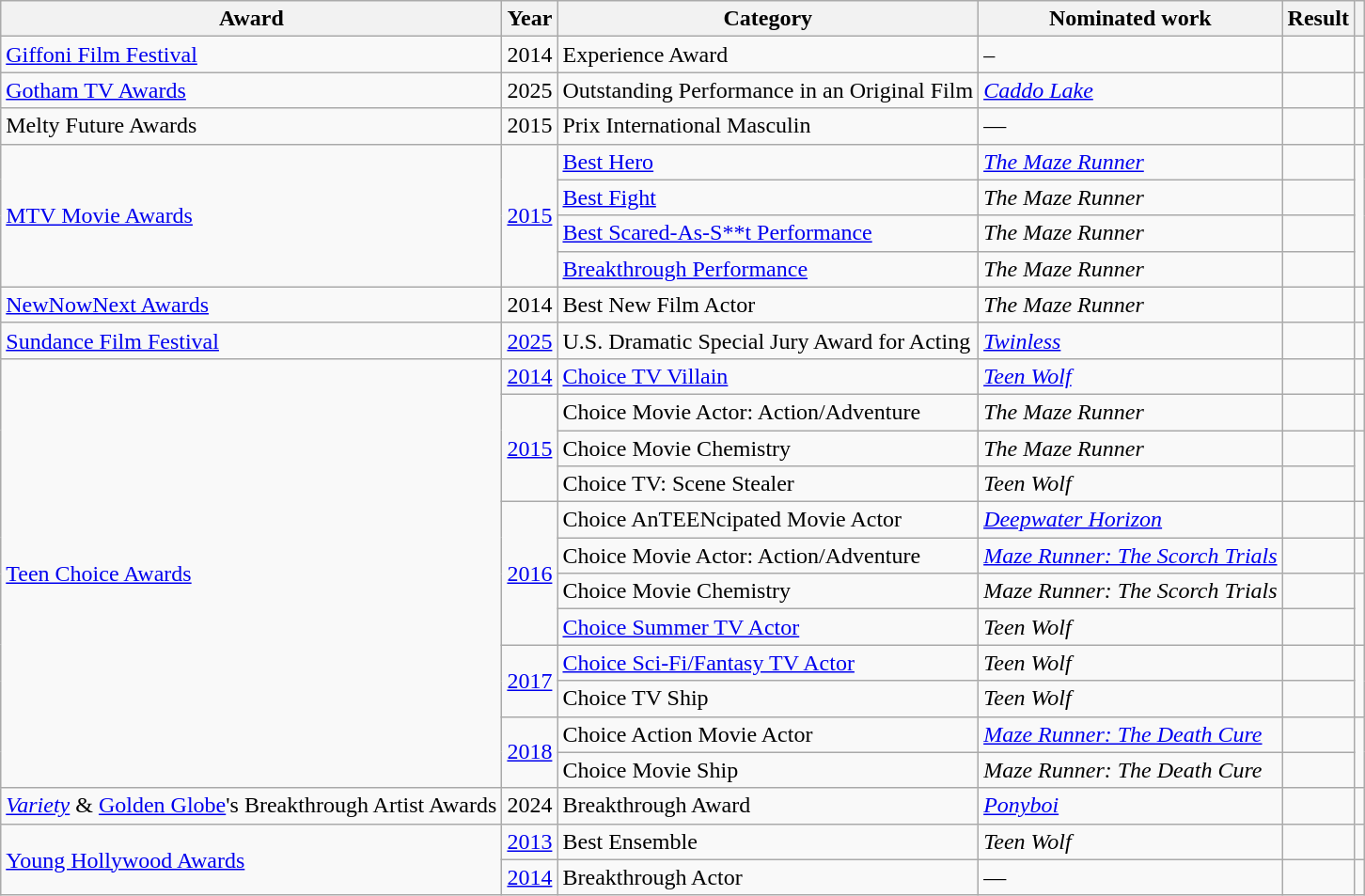<table class="wikitable sortable plainrowheaders" style="auto">
<tr>
<th>Award</th>
<th>Year</th>
<th>Category</th>
<th>Nominated work</th>
<th>Result</th>
<th class="unsortable"></th>
</tr>
<tr>
<td><a href='#'>Giffoni Film Festival</a></td>
<td>2014</td>
<td>Experience Award</td>
<td>–</td>
<td></td>
<td style="text-align: center;"></td>
</tr>
<tr>
<td><a href='#'>Gotham TV Awards</a></td>
<td>2025</td>
<td>Outstanding Performance in an Original Film</td>
<td><em><a href='#'>Caddo Lake</a></em></td>
<td></td>
<td style="text-align: center;"></td>
</tr>
<tr>
<td>Melty Future Awards</td>
<td>2015</td>
<td>Prix International Masculin</td>
<td>—</td>
<td></td>
<td style="text-align: center;"></td>
</tr>
<tr>
<td rowspan="4"><a href='#'>MTV Movie Awards</a></td>
<td rowspan="4"><a href='#'>2015</a></td>
<td><a href='#'>Best Hero</a></td>
<td data-sort-value="Maze Runner, The"><em><a href='#'>The Maze Runner</a></em></td>
<td></td>
<td rowspan="4" style="text-align: center;"></td>
</tr>
<tr>
<td><a href='#'>Best Fight</a> </td>
<td data-sort-value="Maze Runner, The"><em>The Maze Runner</em></td>
<td></td>
</tr>
<tr>
<td><a href='#'>Best Scared-As-S**t Performance</a></td>
<td data-sort-value="Maze Runner, The"><em>The Maze Runner</em></td>
<td></td>
</tr>
<tr>
<td><a href='#'>Breakthrough Performance</a></td>
<td data-sort-value="Maze Runner, The"><em>The Maze Runner</em></td>
<td></td>
</tr>
<tr>
<td><a href='#'>NewNowNext Awards</a></td>
<td>2014</td>
<td>Best New Film Actor</td>
<td data-sort-value="Maze Runner, The"><em>The Maze Runner</em></td>
<td></td>
<td style="text-align: center;"></td>
</tr>
<tr>
<td><a href='#'>Sundance Film Festival</a></td>
<td><a href='#'>2025</a></td>
<td>U.S. Dramatic Special Jury Award for Acting</td>
<td><em><a href='#'>Twinless</a></em></td>
<td></td>
<td style="text-align:center;"></td>
</tr>
<tr>
<td rowspan="12"><a href='#'>Teen Choice Awards</a></td>
<td><a href='#'>2014</a></td>
<td><a href='#'>Choice TV Villain</a></td>
<td><em><a href='#'>Teen Wolf</a></em></td>
<td></td>
<td style="text-align: center;"></td>
</tr>
<tr>
<td rowspan="3"><a href='#'>2015</a></td>
<td>Choice Movie Actor: Action/Adventure</td>
<td data-sort-value="Maze Runner, The"><em>The Maze Runner</em></td>
<td></td>
<td style="text-align: center;"></td>
</tr>
<tr>
<td>Choice Movie Chemistry </td>
<td data-sort-value="Maze Runner, The"><em>The Maze Runner</em></td>
<td></td>
<td rowspan="2" style="text-align: center;"></td>
</tr>
<tr>
<td>Choice TV: Scene Stealer</td>
<td><em>Teen Wolf</em></td>
<td></td>
</tr>
<tr>
<td rowspan="4"><a href='#'>2016</a></td>
<td>Choice AnTEENcipated Movie Actor</td>
<td><em><a href='#'>Deepwater Horizon</a></em></td>
<td></td>
<td style="text-align: center;"></td>
</tr>
<tr>
<td>Choice Movie Actor: Action/Adventure</td>
<td><em><a href='#'>Maze Runner: The Scorch Trials</a></em></td>
<td></td>
<td style="text-align: center;"></td>
</tr>
<tr>
<td>Choice Movie Chemistry </td>
<td><em>Maze Runner: The Scorch Trials</em></td>
<td></td>
<td rowspan="2" style="text-align: center;"></td>
</tr>
<tr>
<td><a href='#'>Choice Summer TV Actor</a></td>
<td><em>Teen Wolf</em></td>
<td></td>
</tr>
<tr>
<td rowspan="2"><a href='#'>2017</a></td>
<td><a href='#'>Choice Sci-Fi/Fantasy TV Actor</a></td>
<td><em>Teen Wolf</em></td>
<td></td>
<td rowspan="2" style="text-align: center;"></td>
</tr>
<tr>
<td>Choice TV Ship </td>
<td><em>Teen Wolf</em></td>
<td></td>
</tr>
<tr>
<td rowspan="2"><a href='#'>2018</a></td>
<td>Choice Action Movie Actor</td>
<td><em><a href='#'>Maze Runner: The Death Cure</a></em></td>
<td></td>
<td rowspan="2" style="text-align: center;"></td>
</tr>
<tr>
<td>Choice Movie Ship </td>
<td><em>Maze Runner: The Death Cure</em></td>
<td></td>
</tr>
<tr>
<td><em><a href='#'>Variety</a></em> & <a href='#'>Golden Globe</a>'s Breakthrough Artist Awards</td>
<td>2024</td>
<td>Breakthrough Award</td>
<td><em><a href='#'>Ponyboi</a></em></td>
<td></td>
<td style="text-align:center;"></td>
</tr>
<tr>
<td rowspan="2"><a href='#'>Young Hollywood Awards</a></td>
<td><a href='#'>2013</a></td>
<td>Best Ensemble </td>
<td><em>Teen Wolf</em></td>
<td></td>
<td style="text-align: center;"></td>
</tr>
<tr>
<td><a href='#'>2014</a></td>
<td>Breakthrough Actor</td>
<td>—</td>
<td></td>
<td style="text-align: center;"></td>
</tr>
</table>
